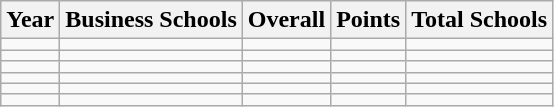<table class="wikitable">
<tr>
<th>Year</th>
<th>Business Schools</th>
<th>Overall</th>
<th>Points</th>
<th>Total Schools</th>
</tr>
<tr>
<td></td>
<td></td>
<td></td>
<td></td>
<td></td>
</tr>
<tr>
<td></td>
<td></td>
<td></td>
<td></td>
<td></td>
</tr>
<tr>
<td></td>
<td></td>
<td></td>
<td></td>
<td></td>
</tr>
<tr>
<td></td>
<td></td>
<td></td>
<td></td>
<td></td>
</tr>
<tr>
<td></td>
<td></td>
<td></td>
<td></td>
<td></td>
</tr>
<tr>
<td></td>
<td></td>
<td></td>
<td></td>
<td></td>
</tr>
</table>
